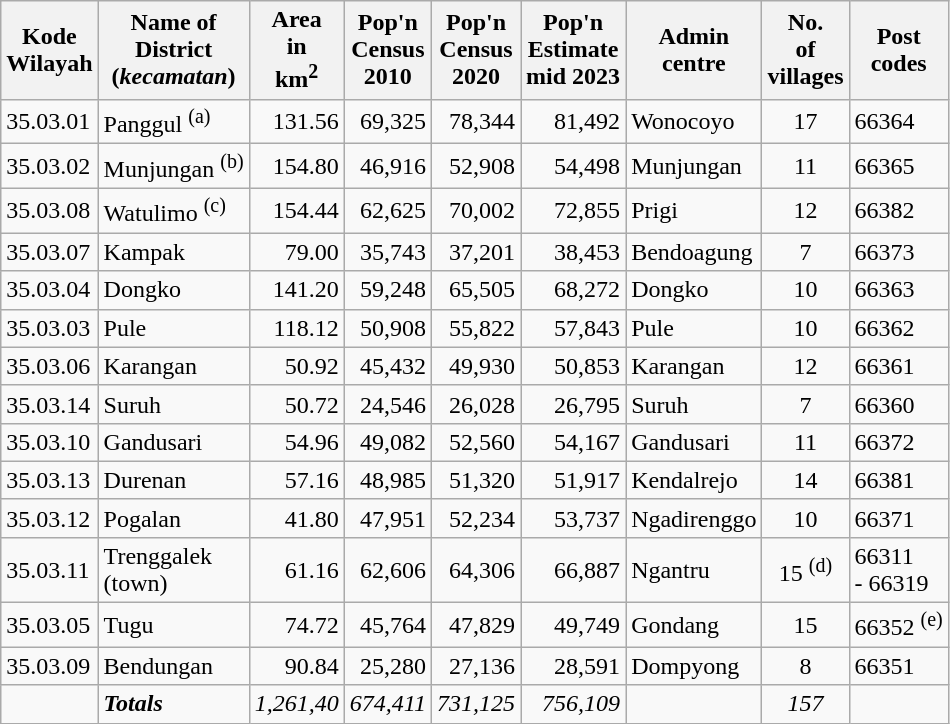<table class="sortable wikitable">
<tr>
<th>Kode <br>Wilayah</th>
<th>Name of<br>District<br>(<em>kecamatan</em>)</th>
<th>Area <br> in <br>km<sup>2</sup></th>
<th>Pop'n<br>Census<br>2010</th>
<th>Pop'n<br>Census<br>2020</th>
<th>Pop'n<br>Estimate<br>mid 2023</th>
<th>Admin<br>centre</th>
<th>No. <br>of<br>villages</th>
<th>Post<br>codes</th>
</tr>
<tr>
<td>35.03.01</td>
<td>Panggul <sup>(a)</sup></td>
<td align="right">131.56</td>
<td align="right">69,325</td>
<td align="right">78,344</td>
<td align="right">81,492</td>
<td>Wonocoyo</td>
<td align="center">17</td>
<td>66364</td>
</tr>
<tr>
<td>35.03.02</td>
<td>Munjungan <sup>(b)</sup></td>
<td align="right">154.80</td>
<td align="right">46,916</td>
<td align="right">52,908</td>
<td align="right">54,498</td>
<td>Munjungan</td>
<td align="center">11</td>
<td>66365</td>
</tr>
<tr>
<td>35.03.08</td>
<td>Watulimo <sup>(c)</sup></td>
<td align="right">154.44</td>
<td align="right">62,625</td>
<td align="right">70,002</td>
<td align="right">72,855</td>
<td>Prigi</td>
<td align="center">12</td>
<td>66382</td>
</tr>
<tr>
<td>35.03.07</td>
<td>Kampak</td>
<td align="right">79.00</td>
<td align="right">35,743</td>
<td align="right">37,201</td>
<td align="right">38,453</td>
<td>Bendoagung</td>
<td align="center">7</td>
<td>66373</td>
</tr>
<tr>
<td>35.03.04</td>
<td>Dongko</td>
<td align="right">141.20</td>
<td align="right">59,248</td>
<td align="right">65,505</td>
<td align="right">68,272</td>
<td>Dongko</td>
<td align="center">10</td>
<td>66363</td>
</tr>
<tr>
<td>35.03.03</td>
<td>Pule</td>
<td align="right">118.12</td>
<td align="right">50,908</td>
<td align="right">55,822</td>
<td align="right">57,843</td>
<td>Pule</td>
<td align="center">10</td>
<td>66362</td>
</tr>
<tr>
<td>35.03.06</td>
<td>Karangan</td>
<td align="right">50.92</td>
<td align="right">45,432</td>
<td align="right">49,930</td>
<td align="right">50,853</td>
<td>Karangan</td>
<td align="center">12</td>
<td>66361</td>
</tr>
<tr>
<td>35.03.14</td>
<td>Suruh</td>
<td align="right">50.72</td>
<td align="right">24,546</td>
<td align="right">26,028</td>
<td align="right">26,795</td>
<td>Suruh</td>
<td align="center">7</td>
<td>66360</td>
</tr>
<tr>
<td>35.03.10</td>
<td>Gandusari</td>
<td align="right">54.96</td>
<td align="right">49,082</td>
<td align="right">52,560</td>
<td align="right">54,167</td>
<td>Gandusari</td>
<td align="center">11</td>
<td>66372</td>
</tr>
<tr>
<td>35.03.13</td>
<td>Durenan</td>
<td align="right">57.16</td>
<td align="right">48,985</td>
<td align="right">51,320</td>
<td align="right">51,917</td>
<td>Kendalrejo</td>
<td align="center">14</td>
<td>66381</td>
</tr>
<tr>
<td>35.03.12</td>
<td>Pogalan</td>
<td align="right">41.80</td>
<td align="right">47,951</td>
<td align="right">52,234</td>
<td align="right">53,737</td>
<td>Ngadirenggo</td>
<td align="center">10</td>
<td>66371</td>
</tr>
<tr>
<td>35.03.11</td>
<td>Trenggalek <br>(town)</td>
<td align="right">61.16</td>
<td align="right">62,606</td>
<td align="right">64,306</td>
<td align="right">66,887</td>
<td>Ngantru</td>
<td align="center">15 <sup>(d)</sup></td>
<td>66311<br>- 66319</td>
</tr>
<tr>
<td>35.03.05</td>
<td>Tugu</td>
<td align="right">74.72</td>
<td align="right">45,764</td>
<td align="right">47,829</td>
<td align="right">49,749</td>
<td>Gondang</td>
<td align="center">15</td>
<td>66352 <sup>(e)</sup></td>
</tr>
<tr>
<td>35.03.09</td>
<td>Bendungan</td>
<td align="right">90.84</td>
<td align="right">25,280</td>
<td align="right">27,136</td>
<td align="right">28,591</td>
<td>Dompyong</td>
<td align="center">8</td>
<td>66351</td>
</tr>
<tr>
<td></td>
<td><strong><em>Totals</em></strong></td>
<td align="right"><em>1,261,40</em></td>
<td align="right"><em>674,411</em></td>
<td align="right"><em>731,125</em></td>
<td align="right"><em>756,109</em></td>
<td></td>
<td align="center"><em>157</em></td>
<td></td>
</tr>
</table>
